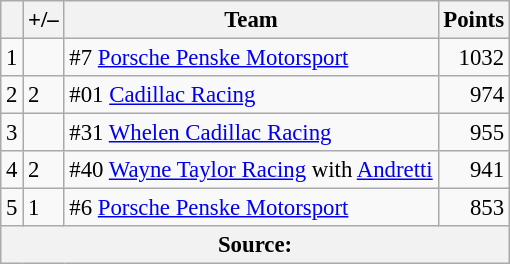<table class="wikitable" style="font-size: 95%;">
<tr>
<th scope="col"></th>
<th scope="col">+/–</th>
<th scope="col">Team</th>
<th scope="col">Points</th>
</tr>
<tr>
<td align=center>1</td>
<td align=left></td>
<td>#7 <a href='#'>Porsche Penske Motorsport</a></td>
<td align=right>1032</td>
</tr>
<tr>
<td align=center>2</td>
<td align=left> 2</td>
<td>#01 <a href='#'>Cadillac Racing</a></td>
<td align=right>974</td>
</tr>
<tr>
<td align=center>3</td>
<td align=left></td>
<td>#31 <a href='#'>Whelen Cadillac Racing</a></td>
<td align=right>955</td>
</tr>
<tr>
<td align=center>4</td>
<td align=left> 2</td>
<td>#40 <a href='#'>Wayne Taylor Racing</a> with <a href='#'>Andretti</a></td>
<td align=right>941</td>
</tr>
<tr>
<td align=center>5</td>
<td align=left> 1</td>
<td>#6 <a href='#'>Porsche Penske Motorsport</a></td>
<td align=right>853</td>
</tr>
<tr>
<th colspan=5>Source:</th>
</tr>
</table>
